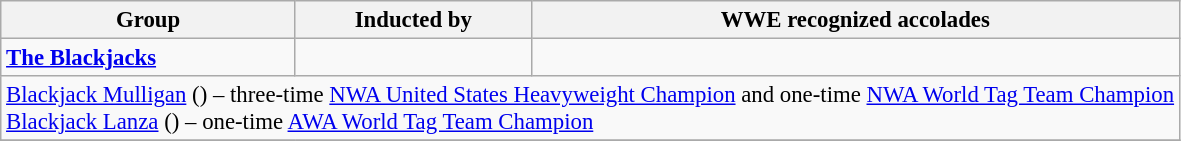<table class="wikitable" style="font-size: 95%">
<tr>
<th style="width:25%;">Group</th>
<th style="width:20%;">Inducted by</th>
<th class="unsortable">WWE recognized accolades</th>
</tr>
<tr>
<td><strong><a href='#'>The Blackjacks</a></strong></td>
<td></td>
<td></td>
</tr>
<tr>
<td colspan=3><a href='#'>Blackjack Mulligan</a> () – three-time <a href='#'>NWA United States Heavyweight Champion</a> and one-time <a href='#'>NWA World Tag Team Champion</a><br><a href='#'>Blackjack Lanza</a> () – one-time <a href='#'>AWA World Tag Team Champion</a></td>
</tr>
<tr>
</tr>
</table>
